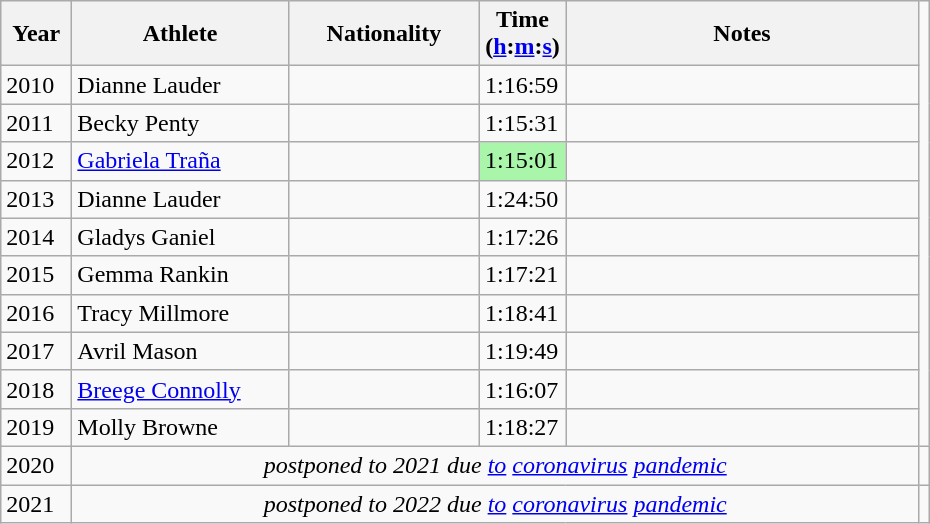<table class="wikitable sortable">
<tr>
<th width="40">Year</th>
<th width="137">Athlete</th>
<th width="120">Nationality</th>
<th width="50">Time<br>(<a href='#'>h</a>:<a href='#'>m</a>:<a href='#'>s</a>)</th>
<th width="228" class="unsortable">Notes</th>
</tr>
<tr>
<td>2010</td>
<td>Dianne Lauder</td>
<td></td>
<td>1:16:59</td>
<td></td>
</tr>
<tr>
<td>2011</td>
<td>Becky Penty</td>
<td></td>
<td>1:15:31</td>
<td></td>
</tr>
<tr>
<td>2012</td>
<td><a href='#'>Gabriela Traña</a></td>
<td></td>
<td bgcolor=#A9F5A9>1:15:01</td>
<td></td>
</tr>
<tr>
<td>2013</td>
<td>Dianne Lauder</td>
<td></td>
<td>1:24:50</td>
<td></td>
</tr>
<tr>
<td>2014</td>
<td>Gladys Ganiel</td>
<td></td>
<td>1:17:26</td>
<td></td>
</tr>
<tr>
<td>2015</td>
<td>Gemma Rankin</td>
<td></td>
<td>1:17:21</td>
<td></td>
</tr>
<tr>
<td>2016</td>
<td>Tracy Millmore</td>
<td></td>
<td>1:18:41</td>
<td></td>
</tr>
<tr>
<td>2017</td>
<td>Avril Mason</td>
<td></td>
<td>1:19:49</td>
<td></td>
</tr>
<tr>
<td>2018</td>
<td><a href='#'>Breege Connolly</a></td>
<td></td>
<td>1:16:07</td>
<td></td>
</tr>
<tr>
<td>2019</td>
<td>Molly Browne</td>
<td></td>
<td>1:18:27</td>
<td></td>
</tr>
<tr>
<td>2020</td>
<td colspan="4" align="center"><em>postponed to 2021 due <a href='#'>to</a> <a href='#'>coronavirus</a> <a href='#'>pandemic</a></em></td>
<td></td>
</tr>
<tr>
<td>2021</td>
<td colspan="4" align="center"><em>postponed to 2022 due <a href='#'>to</a> <a href='#'>coronavirus</a> <a href='#'>pandemic</a></em></td>
</tr>
</table>
